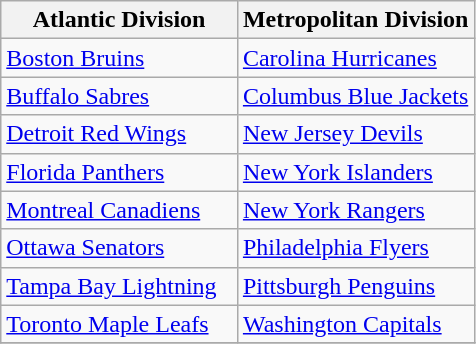<table class="wikitable">
<tr>
<th width="50%">Atlantic Division</th>
<th width="50%">Metropolitan Division</th>
</tr>
<tr>
<td><a href='#'>Boston Bruins</a></td>
<td><a href='#'>Carolina Hurricanes</a></td>
</tr>
<tr>
<td><a href='#'>Buffalo Sabres</a></td>
<td><a href='#'>Columbus Blue Jackets</a></td>
</tr>
<tr>
<td><a href='#'>Detroit Red Wings</a></td>
<td><a href='#'>New Jersey Devils</a></td>
</tr>
<tr>
<td><a href='#'>Florida Panthers</a></td>
<td><a href='#'>New York Islanders</a></td>
</tr>
<tr>
<td><a href='#'>Montreal Canadiens</a></td>
<td><a href='#'>New York Rangers</a></td>
</tr>
<tr>
<td><a href='#'>Ottawa Senators</a></td>
<td><a href='#'>Philadelphia Flyers</a></td>
</tr>
<tr>
<td><a href='#'>Tampa Bay Lightning</a></td>
<td><a href='#'>Pittsburgh Penguins</a></td>
</tr>
<tr>
<td><a href='#'>Toronto Maple Leafs</a></td>
<td><a href='#'>Washington Capitals</a></td>
</tr>
<tr>
</tr>
</table>
